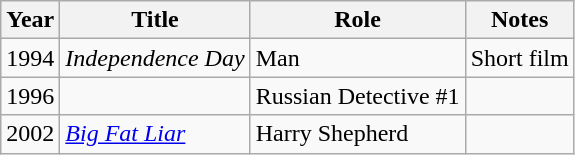<table class="wikitable sortable plainrowheaders">
<tr>
<th scope="col">Year</th>
<th scope="col">Title</th>
<th scope="col">Role</th>
<th scope="col" class="sortable">Notes</th>
</tr>
<tr>
<td>1994</td>
<td><em>Independence Day</em></td>
<td>Man</td>
<td>Short film</td>
</tr>
<tr>
<td>1996</td>
<td><em></em></td>
<td>Russian Detective #1</td>
<td></td>
</tr>
<tr>
<td>2002</td>
<td><em><a href='#'>Big Fat Liar</a></em></td>
<td>Harry Shepherd</td>
<td></td>
</tr>
</table>
